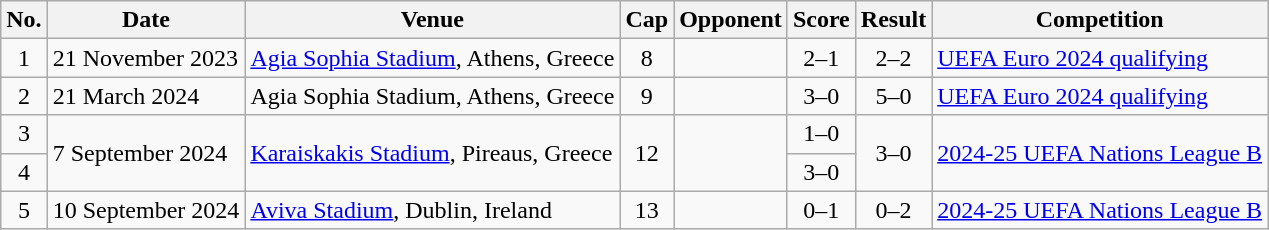<table class="wikitable sortable">
<tr>
<th scope=col>No.</th>
<th scope=col>Date</th>
<th scope=col>Venue</th>
<th scope=col>Cap</th>
<th scope=col>Opponent</th>
<th scope=col>Score</th>
<th scope=col>Result</th>
<th scope=col>Competition</th>
</tr>
<tr>
<td align="center">1</td>
<td>21 November 2023</td>
<td><a href='#'>Agia Sophia Stadium</a>, Athens, Greece</td>
<td align=center>8</td>
<td></td>
<td align="center">2–1</td>
<td align="center">2–2</td>
<td><a href='#'>UEFA Euro 2024 qualifying</a></td>
</tr>
<tr>
<td align="center">2</td>
<td>21 March 2024</td>
<td>Agia Sophia Stadium, Athens, Greece</td>
<td align=center>9</td>
<td></td>
<td align="center">3–0</td>
<td align="center">5–0</td>
<td><a href='#'>UEFA Euro 2024 qualifying</a></td>
</tr>
<tr>
<td align="center">3</td>
<td rowspan="2">7 September 2024</td>
<td rowspan="2"><a href='#'>Karaiskakis Stadium</a>, Pireaus, Greece</td>
<td rowspan="2" align="center">12</td>
<td rowspan="2"></td>
<td align="center">1–0</td>
<td rowspan="2" align="center">3–0</td>
<td rowspan="2"><a href='#'>2024-25 UEFA Nations League B</a></td>
</tr>
<tr>
<td align="center">4</td>
<td align="center">3–0</td>
</tr>
<tr>
<td align="center">5</td>
<td>10 September 2024</td>
<td><a href='#'>Aviva Stadium</a>, Dublin, Ireland</td>
<td align=center>13</td>
<td></td>
<td align="center">0–1</td>
<td align="center">0–2</td>
<td><a href='#'>2024-25 UEFA Nations League B</a></td>
</tr>
</table>
